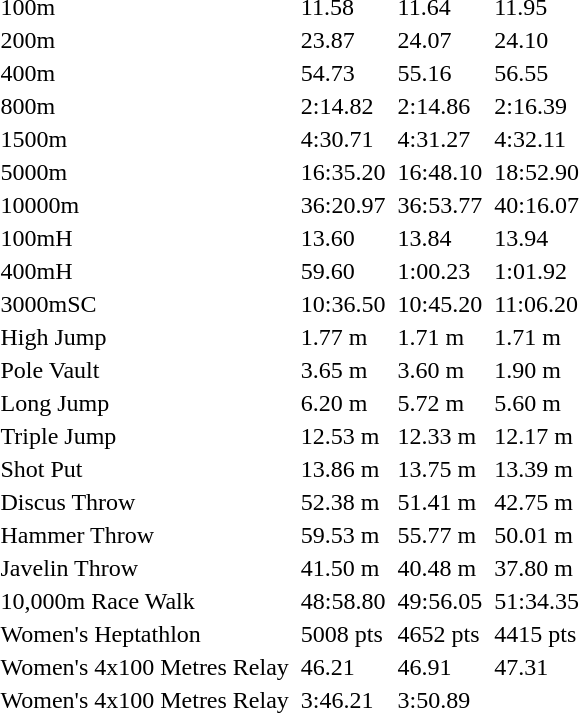<table>
<tr>
<td>100m</td>
<td></td>
<td>11.58</td>
<td></td>
<td>11.64</td>
<td></td>
<td>11.95</td>
</tr>
<tr>
<td>200m</td>
<td></td>
<td>23.87</td>
<td></td>
<td>24.07</td>
<td></td>
<td>24.10</td>
</tr>
<tr>
<td>400m</td>
<td></td>
<td>54.73</td>
<td></td>
<td>55.16</td>
<td></td>
<td>56.55</td>
</tr>
<tr>
<td>800m</td>
<td></td>
<td>2:14.82</td>
<td></td>
<td>2:14.86</td>
<td></td>
<td>2:16.39</td>
</tr>
<tr>
<td>1500m</td>
<td></td>
<td>4:30.71</td>
<td></td>
<td>4:31.27</td>
<td></td>
<td>4:32.11</td>
</tr>
<tr>
<td>5000m</td>
<td></td>
<td>16:35.20</td>
<td></td>
<td>16:48.10</td>
<td></td>
<td>18:52.90</td>
</tr>
<tr>
<td>10000m</td>
<td></td>
<td>36:20.97</td>
<td></td>
<td>36:53.77</td>
<td></td>
<td>40:16.07</td>
</tr>
<tr>
<td>100mH</td>
<td></td>
<td>13.60</td>
<td></td>
<td>13.84</td>
<td></td>
<td>13.94</td>
</tr>
<tr>
<td>400mH</td>
<td></td>
<td>59.60</td>
<td></td>
<td>1:00.23</td>
<td></td>
<td>1:01.92</td>
</tr>
<tr>
<td>3000mSC</td>
<td></td>
<td>10:36.50</td>
<td></td>
<td>10:45.20</td>
<td></td>
<td>11:06.20</td>
</tr>
<tr>
<td>High Jump</td>
<td></td>
<td>1.77 m</td>
<td></td>
<td>1.71 m</td>
<td></td>
<td>1.71 m</td>
</tr>
<tr>
<td>Pole Vault</td>
<td></td>
<td>3.65 m</td>
<td></td>
<td>3.60 m</td>
<td></td>
<td>1.90 m</td>
</tr>
<tr>
<td>Long Jump</td>
<td></td>
<td>6.20 m</td>
<td></td>
<td>5.72 m</td>
<td></td>
<td>5.60 m</td>
</tr>
<tr>
<td>Triple Jump</td>
<td></td>
<td>12.53 m</td>
<td></td>
<td>12.33 m</td>
<td></td>
<td>12.17 m</td>
</tr>
<tr>
<td>Shot Put</td>
<td></td>
<td>13.86 m</td>
<td></td>
<td>13.75 m</td>
<td></td>
<td>13.39 m</td>
</tr>
<tr>
<td>Discus Throw</td>
<td></td>
<td>52.38 m</td>
<td></td>
<td>51.41 m</td>
<td></td>
<td>42.75 m</td>
</tr>
<tr>
<td>Hammer Throw</td>
<td></td>
<td>59.53 m</td>
<td></td>
<td>55.77 m</td>
<td></td>
<td>50.01 m</td>
</tr>
<tr>
<td>Javelin Throw</td>
<td></td>
<td>41.50 m</td>
<td></td>
<td>40.48 m</td>
<td></td>
<td>37.80 m</td>
</tr>
<tr>
<td>10,000m Race Walk</td>
<td></td>
<td>48:58.80</td>
<td></td>
<td>49:56.05</td>
<td></td>
<td>51:34.35</td>
</tr>
<tr>
<td>Women's Heptathlon</td>
<td></td>
<td>5008 pts</td>
<td></td>
<td>4652 pts</td>
<td></td>
<td>4415 pts</td>
</tr>
<tr>
<td>Women's 4x100 Metres Relay</td>
<td></td>
<td>46.21</td>
<td></td>
<td>46.91</td>
<td></td>
<td>47.31</td>
</tr>
<tr>
<td>Women's 4x100 Metres Relay</td>
<td></td>
<td>3:46.21</td>
<td></td>
<td>3:50.89</td>
</tr>
<tr>
</tr>
</table>
